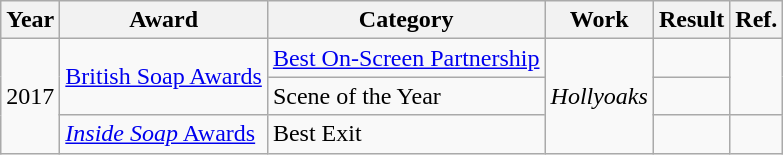<table class="wikitable plainrowheaders">
<tr>
<th>Year</th>
<th>Award</th>
<th>Category</th>
<th>Work</th>
<th>Result</th>
<th>Ref.</th>
</tr>
<tr>
<td rowspan="3">2017</td>
<td rowspan="2"><a href='#'>British Soap Awards</a></td>
<td><a href='#'>Best On-Screen Partnership</a></td>
<td rowspan="3"><em>Hollyoaks</em></td>
<td></td>
<td rowspan="2"></td>
</tr>
<tr>
<td>Scene of the Year</td>
<td></td>
</tr>
<tr>
<td><a href='#'><em>Inside Soap</em> Awards</a></td>
<td>Best Exit</td>
<td></td>
<td></td>
</tr>
</table>
